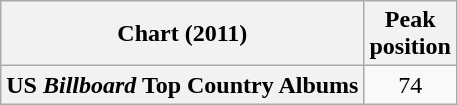<table class="wikitable plainrowheaders" style="text-align:center">
<tr>
<th>Chart (2011)</th>
<th>Peak<br>position</th>
</tr>
<tr>
<th scope="row">US <em>Billboard</em> Top Country Albums</th>
<td>74</td>
</tr>
</table>
